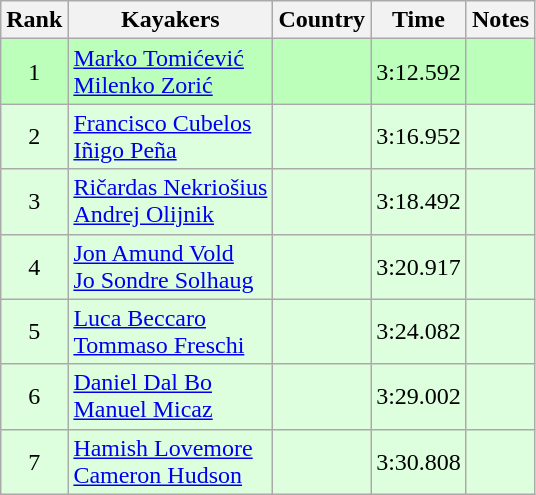<table class="wikitable" style="text-align:center">
<tr>
<th>Rank</th>
<th>Kayakers</th>
<th>Country</th>
<th>Time</th>
<th>Notes</th>
</tr>
<tr bgcolor=bbffbb>
<td>1</td>
<td align="left"><a href='#'>Marko Tomićević</a><br><a href='#'>Milenko Zorić</a></td>
<td align="left"></td>
<td>3:12.592</td>
<td></td>
</tr>
<tr bgcolor=ddffdd>
<td>2</td>
<td align="left"><a href='#'>Francisco Cubelos</a><br><a href='#'>Iñigo Peña</a></td>
<td align="left"></td>
<td>3:16.952</td>
<td></td>
</tr>
<tr bgcolor=ddffdd>
<td>3</td>
<td align="left"><a href='#'>Ričardas Nekriošius</a><br><a href='#'>Andrej Olijnik</a></td>
<td align="left"></td>
<td>3:18.492</td>
<td></td>
</tr>
<tr bgcolor=ddffdd>
<td>4</td>
<td align="left"><a href='#'>Jon Amund Vold</a><br><a href='#'>Jo Sondre Solhaug</a></td>
<td align="left"></td>
<td>3:20.917</td>
<td></td>
</tr>
<tr bgcolor=ddffdd>
<td>5</td>
<td align="left"><a href='#'>Luca Beccaro</a><br><a href='#'>Tommaso Freschi</a></td>
<td align="left"></td>
<td>3:24.082</td>
<td></td>
</tr>
<tr bgcolor=ddffdd>
<td>6</td>
<td align="left"><a href='#'>Daniel Dal Bo</a><br><a href='#'>Manuel Micaz</a></td>
<td align="left"></td>
<td>3:29.002</td>
<td></td>
</tr>
<tr bgcolor=ddffdd>
<td>7</td>
<td align="left"><a href='#'>Hamish Lovemore</a><br><a href='#'>Cameron Hudson</a></td>
<td align="left"></td>
<td>3:30.808</td>
<td></td>
</tr>
</table>
